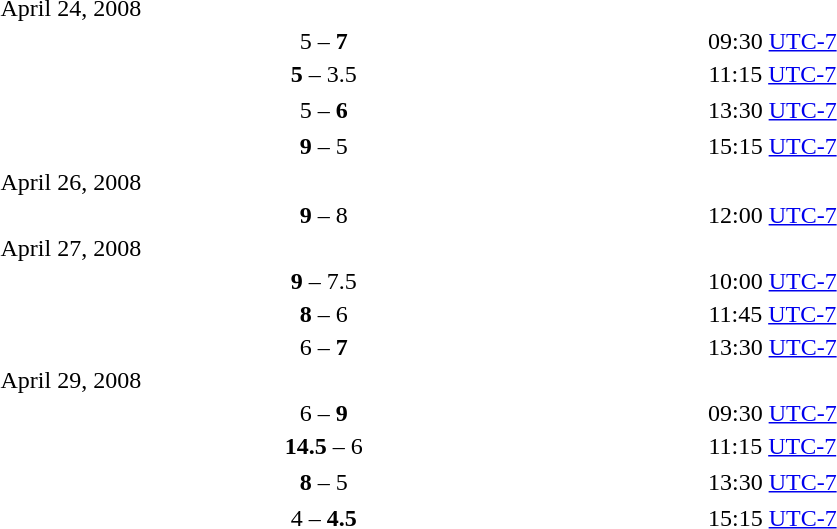<table style="text-align:center" width=600>
<tr>
<th width=15%></th>
<th width=10%></th>
<th width=15%></th>
<th width=15%></th>
</tr>
<tr align="left">
<td colspan=2>April 24, 2008</td>
</tr>
<tr>
<td align="right"></td>
<td>5 – <strong>7</strong></td>
<td align="left"></td>
<td>09:30 <a href='#'>UTC-7</a></td>
</tr>
<tr>
<td align="right"></td>
<td><strong>5</strong> – 3.5</td>
<td align="left"></td>
<td>11:15 <a href='#'>UTC-7</a></td>
</tr>
<tr align="left">
</tr>
<tr>
<td align="right"></td>
<td>5 – <strong>6</strong></td>
<td align="left"></td>
<td>13:30 <a href='#'>UTC-7</a></td>
</tr>
<tr align="left">
</tr>
<tr>
<td align="right"></td>
<td><strong>9</strong> – 5</td>
<td align="left"></td>
<td>15:15 <a href='#'>UTC-7</a></td>
</tr>
<tr>
</tr>
<tr align="left">
<td colspan=2>April 26, 2008</td>
</tr>
<tr>
<td align="right"></td>
<td><strong>9</strong> – 8</td>
<td align="left"></td>
<td>12:00 <a href='#'>UTC-7</a></td>
</tr>
<tr align="left">
<td colspan=2>April 27, 2008</td>
</tr>
<tr>
<td align="right"></td>
<td><strong>9</strong> – 7.5</td>
<td align="left"></td>
<td>10:00 <a href='#'>UTC-7</a></td>
</tr>
<tr>
<td align="right"></td>
<td><strong>8</strong> – 6</td>
<td align="left"></td>
<td>11:45 <a href='#'>UTC-7</a></td>
</tr>
<tr>
<td align="right"></td>
<td>6 – <strong>7</strong></td>
<td align="left"></td>
<td>13:30 <a href='#'>UTC-7</a></td>
</tr>
<tr align="left">
<td colspan=2>April 29, 2008</td>
</tr>
<tr>
<td align="right"></td>
<td>6 – <strong>9</strong></td>
<td align="left"></td>
<td>09:30 <a href='#'>UTC-7</a></td>
</tr>
<tr>
<td align="right"></td>
<td><strong>14.5</strong> – 6</td>
<td align="left"></td>
<td>11:15 <a href='#'>UTC-7</a></td>
</tr>
<tr align="left">
</tr>
<tr>
<td align="right"></td>
<td><strong>8</strong> – 5</td>
<td align="left"></td>
<td>13:30 <a href='#'>UTC-7</a></td>
</tr>
<tr align="left">
</tr>
<tr>
<td align="right"></td>
<td>4 – <strong>4.5</strong></td>
<td align="left"></td>
<td>15:15 <a href='#'>UTC-7</a></td>
</tr>
<tr align="left">
</tr>
</table>
